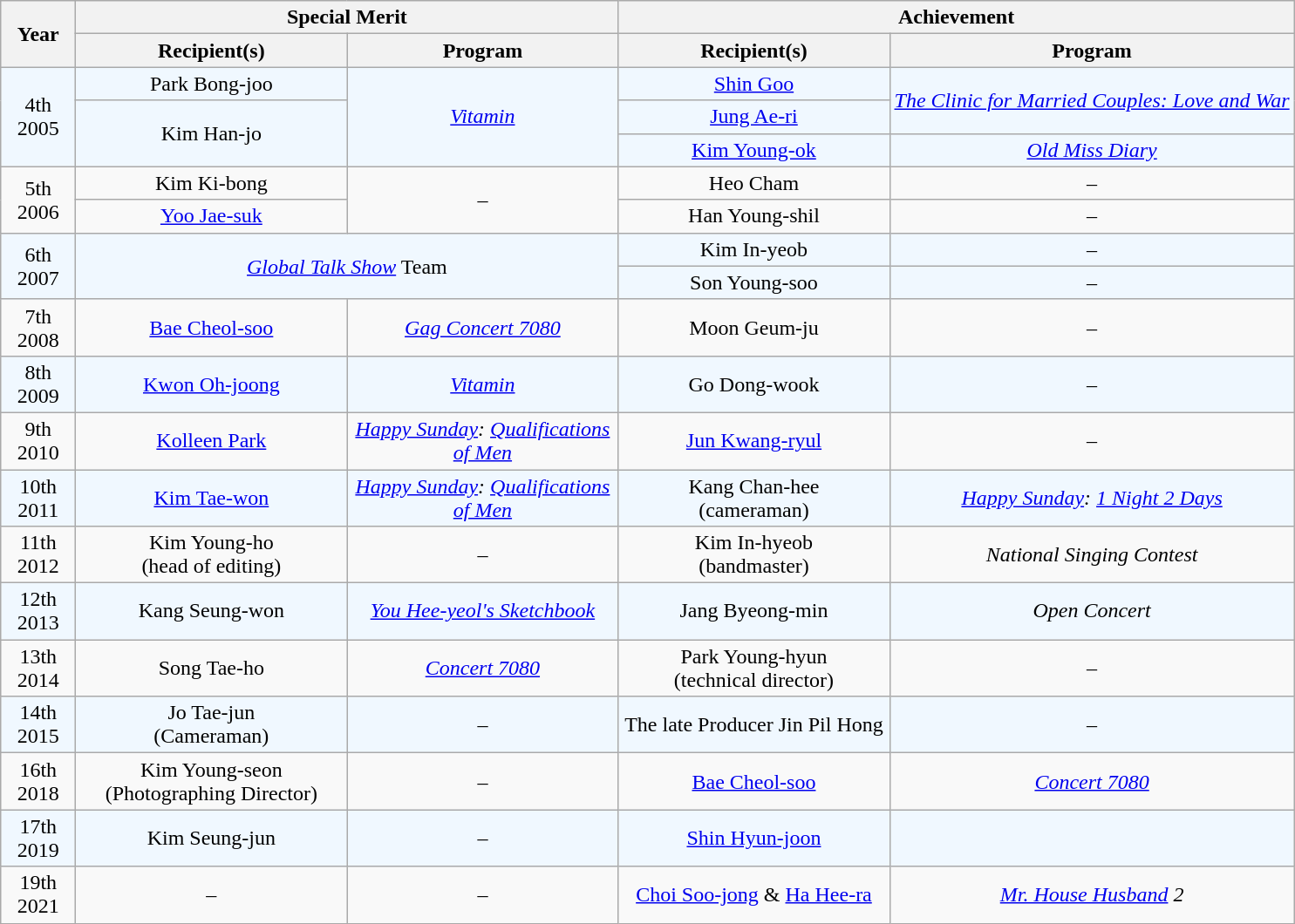<table class="wikitable" style=text-align:center>
<tr>
<th rowspan=2 style="width:50px">Year</th>
<th colspan=2 style="width:400px">Special Merit</th>
<th colspan=2 style="width:200px">Achievement</th>
</tr>
<tr>
<th>Recipient(s)</th>
<th>Program</th>
<th>Recipient(s)</th>
<th>Program</th>
</tr>
<tr style="background:#F0F8FF">
<td rowspan=3>4th<br> 2005</td>
<td style="width:200px">Park Bong-joo</td>
<td style="width:200px" rowspan=3><em><a href='#'>Vitamin</a></em></td>
<td style="width:200px"><a href='#'>Shin Goo</a></td>
<td rowspan=2><em><a href='#'>The Clinic for Married Couples: Love and War</a></em></td>
</tr>
<tr style="background:#F0F8FF">
<td rowspan=2>Kim Han-jo</td>
<td><a href='#'>Jung Ae-ri</a></td>
</tr>
<tr style="background:#F0F8FF">
<td><a href='#'>Kim Young-ok</a></td>
<td><em><a href='#'>Old Miss Diary</a></em></td>
</tr>
<tr>
<td rowspan=2>5th<br> 2006</td>
<td>Kim Ki-bong</td>
<td rowspan=2>–</td>
<td>Heo Cham</td>
<td>–</td>
</tr>
<tr>
<td><a href='#'>Yoo Jae-suk</a></td>
<td>Han Young-shil</td>
<td>–</td>
</tr>
<tr style="background:#F0F8FF">
<td rowspan=2>6th<br> 2007</td>
<td colspan=2 rowspan=2><em><a href='#'>Global Talk Show</a></em> Team</td>
<td>Kim In-yeob</td>
<td>–</td>
</tr>
<tr style="background:#F0F8FF">
<td>Son Young-soo</td>
<td>–</td>
</tr>
<tr>
<td>7th<br> 2008</td>
<td><a href='#'>Bae Cheol-soo</a></td>
<td><em><a href='#'>Gag Concert 7080</a></em></td>
<td>Moon Geum-ju</td>
<td>–</td>
</tr>
<tr style="background:#F0F8FF">
<td>8th<br> 2009</td>
<td><a href='#'>Kwon Oh-joong</a></td>
<td><em><a href='#'>Vitamin</a></em></td>
<td>Go Dong-wook</td>
<td>–</td>
</tr>
<tr>
<td>9th<br> 2010</td>
<td><a href='#'>Kolleen Park</a></td>
<td><em><a href='#'>Happy Sunday</a>: <a href='#'>Qualifications of Men</a></em></td>
<td><a href='#'>Jun Kwang-ryul</a></td>
<td>–</td>
</tr>
<tr style="background:#F0F8FF">
<td>10th<br> 2011</td>
<td><a href='#'>Kim Tae-won</a></td>
<td><em><a href='#'>Happy Sunday</a>: <a href='#'>Qualifications of Men</a></em></td>
<td>Kang Chan-hee <br> (cameraman)</td>
<td><em><a href='#'>Happy Sunday</a>: <a href='#'>1 Night 2 Days</a></em></td>
</tr>
<tr>
<td>11th<br> 2012</td>
<td>Kim Young-ho <br> (head of editing)</td>
<td>–</td>
<td>Kim In-hyeob <br> (bandmaster)</td>
<td><em>National Singing Contest</em></td>
</tr>
<tr style="background:#F0F8FF">
<td>12th<br> 2013</td>
<td>Kang Seung-won</td>
<td><em><a href='#'>You Hee-yeol's Sketchbook</a></em></td>
<td>Jang Byeong-min</td>
<td><em>Open Concert</em></td>
</tr>
<tr>
<td>13th<br> 2014</td>
<td>Song Tae-ho</td>
<td><em><a href='#'>Concert 7080</a></em></td>
<td>Park Young-hyun <br> (technical director)</td>
<td>–</td>
</tr>
<tr style="background:#F0F8FF">
<td>14th<br> 2015</td>
<td>Jo Tae-jun <br> (Cameraman)</td>
<td>–</td>
<td>The late Producer Jin Pil Hong</td>
<td>–</td>
</tr>
<tr>
<td>16th<br> 2018</td>
<td>Kim Young-seon <br> (Photographing Director)</td>
<td>–</td>
<td><a href='#'>Bae Cheol-soo</a></td>
<td><em><a href='#'>Concert 7080</a></em></td>
</tr>
<tr style="background:#F0F8FF">
<td>17th<br>2019</td>
<td>Kim Seung-jun</td>
<td>–</td>
<td><a href='#'>Shin Hyun-joon</a></td>
<td><em></em></td>
</tr>
<tr>
<td>19th<br>2021</td>
<td>–</td>
<td>–</td>
<td><a href='#'>Choi Soo-jong</a> & <a href='#'>Ha Hee-ra</a></td>
<td><em><a href='#'>Mr. House Husband</a> 2</em></td>
</tr>
</table>
